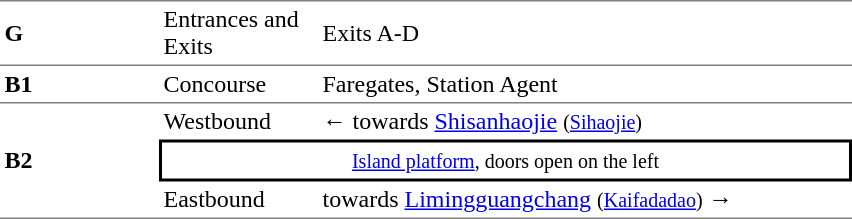<table cellspacing=0 cellpadding=3>
<tr>
<td style="border-top:solid 1px gray;border-bottom:solid 1px gray;" width=100><strong>G</strong></td>
<td style="border-top:solid 1px gray;border-bottom:solid 1px gray;" width=100>Entrances and Exits</td>
<td style="border-top:solid 1px gray;border-bottom:solid 1px gray;" width=350>Exits A-D</td>
</tr>
<tr>
<td style="border-bottom:solid 1px gray;"><strong>B1</strong></td>
<td style="border-bottom:solid 1px gray;">Concourse</td>
<td style="border-bottom:solid 1px gray;">Faregates, Station Agent</td>
</tr>
<tr>
<td style="border-bottom:solid 1px gray;" rowspan=3><strong>B2</strong></td>
<td>Westbound</td>
<td>←  towards <a href='#'>Shisanhaojie</a> <small>(<a href='#'>Sihaojie</a>)</small></td>
</tr>
<tr>
<td style="border-right:solid 2px black;border-left:solid 2px black;border-top:solid 2px black;border-bottom:solid 2px black;text-align:center;" colspan=2><small><a href='#'>Island platform</a>, doors open on the left</small></td>
</tr>
<tr>
<td style="border-bottom:solid 1px gray;">Eastbound</td>
<td style="border-bottom:solid 1px gray;">  towards <a href='#'>Limingguangchang</a> <small>(<a href='#'>Kaifadadao</a>)</small> →</td>
</tr>
</table>
